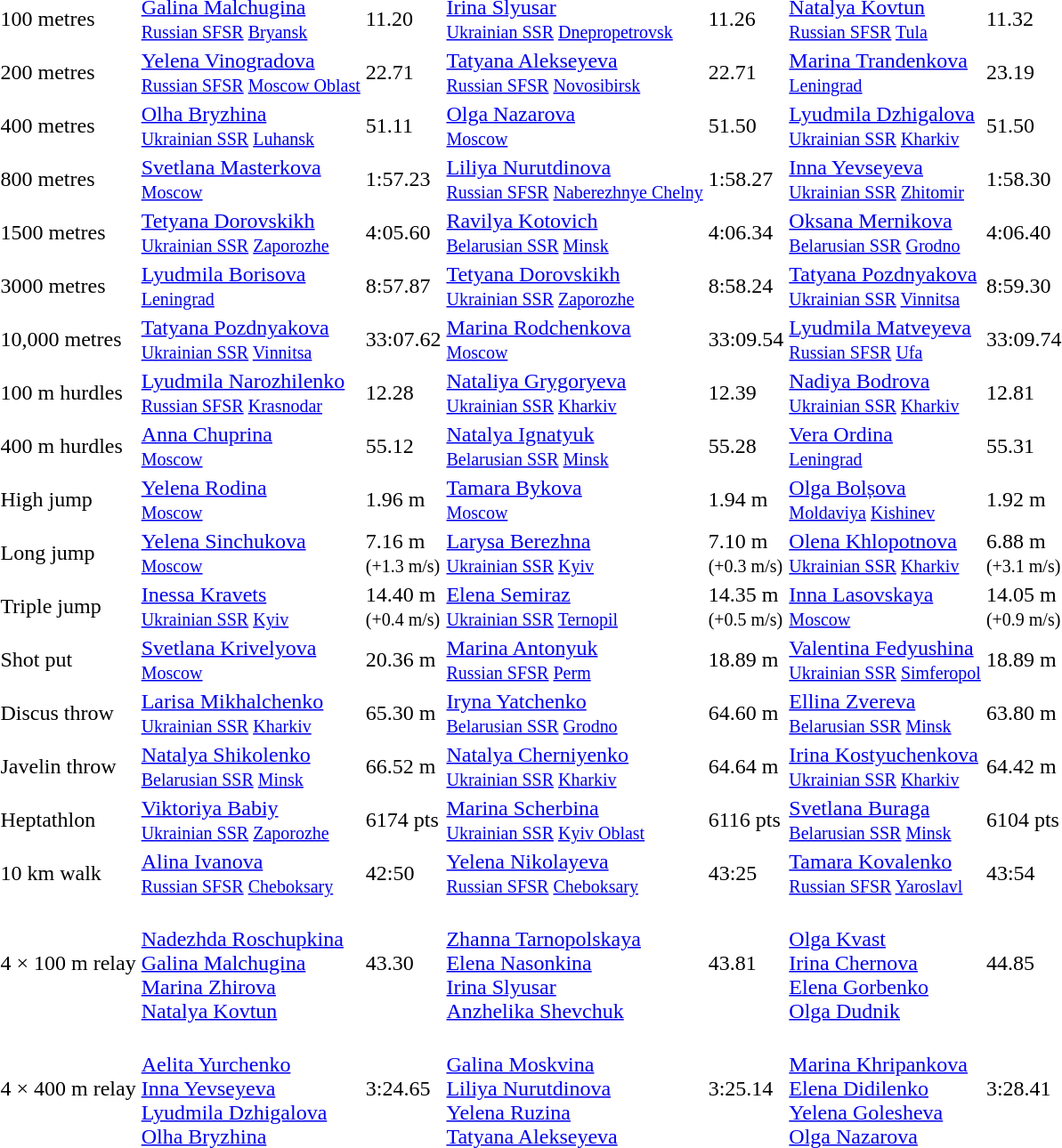<table>
<tr>
<td>100 metres</td>
<td><a href='#'>Galina Malchugina</a><br><small><a href='#'>Russian SFSR</a> <a href='#'>Bryansk</a></small></td>
<td>11.20</td>
<td><a href='#'>Irina Slyusar</a><br><small><a href='#'>Ukrainian SSR</a> <a href='#'>Dnepropetrovsk</a></small></td>
<td>11.26</td>
<td><a href='#'>Natalya Kovtun</a><br><small><a href='#'>Russian SFSR</a> <a href='#'>Tula</a></small></td>
<td>11.32</td>
</tr>
<tr>
<td>200 metres</td>
<td><a href='#'>Yelena Vinogradova</a><br><small><a href='#'>Russian SFSR</a> <a href='#'>Moscow Oblast</a></small></td>
<td>22.71</td>
<td><a href='#'>Tatyana Alekseyeva</a><br><small><a href='#'>Russian SFSR</a> <a href='#'>Novosibirsk</a></small></td>
<td>22.71</td>
<td><a href='#'>Marina Trandenkova</a><br><small><a href='#'>Leningrad</a></small></td>
<td>23.19</td>
</tr>
<tr>
<td>400 metres</td>
<td><a href='#'>Olha Bryzhina</a><br><small><a href='#'>Ukrainian SSR</a> <a href='#'>Luhansk</a></small></td>
<td>51.11</td>
<td><a href='#'>Olga Nazarova</a><br><small><a href='#'>Moscow</a></small></td>
<td>51.50</td>
<td><a href='#'>Lyudmila Dzhigalova</a><br><small><a href='#'>Ukrainian SSR</a> <a href='#'>Kharkiv</a></small></td>
<td>51.50</td>
</tr>
<tr>
<td>800 metres</td>
<td><a href='#'>Svetlana Masterkova</a><br><small><a href='#'>Moscow</a></small></td>
<td>1:57.23</td>
<td><a href='#'>Liliya Nurutdinova</a><br><small><a href='#'>Russian SFSR</a> <a href='#'>Naberezhnye Chelny</a></small></td>
<td>1:58.27</td>
<td><a href='#'>Inna Yevseyeva</a><br><small><a href='#'>Ukrainian SSR</a> <a href='#'>Zhitomir</a></small></td>
<td>1:58.30</td>
</tr>
<tr>
<td>1500 metres</td>
<td><a href='#'>Tetyana Dorovskikh</a><br><small><a href='#'>Ukrainian SSR</a> <a href='#'>Zaporozhe</a></small></td>
<td>4:05.60</td>
<td><a href='#'>Ravilya Kotovich</a><br><small><a href='#'>Belarusian SSR</a> <a href='#'>Minsk</a></small></td>
<td>4:06.34</td>
<td><a href='#'>Oksana Mernikova</a><br><small><a href='#'>Belarusian SSR</a> <a href='#'>Grodno</a></small></td>
<td>4:06.40</td>
</tr>
<tr>
<td>3000 metres</td>
<td><a href='#'>Lyudmila Borisova</a><br><small><a href='#'>Leningrad</a></small></td>
<td>8:57.87</td>
<td><a href='#'>Tetyana Dorovskikh</a><br><small><a href='#'>Ukrainian SSR</a> <a href='#'>Zaporozhe</a></small></td>
<td>8:58.24</td>
<td><a href='#'>Tatyana Pozdnyakova</a><br><small><a href='#'>Ukrainian SSR</a> <a href='#'>Vinnitsa</a></small></td>
<td>8:59.30</td>
</tr>
<tr>
<td>10,000 metres</td>
<td><a href='#'>Tatyana Pozdnyakova</a><br><small><a href='#'>Ukrainian SSR</a> <a href='#'>Vinnitsa</a></small></td>
<td>33:07.62</td>
<td><a href='#'>Marina Rodchenkova</a><br><small><a href='#'>Moscow</a></small></td>
<td>33:09.54</td>
<td><a href='#'>Lyudmila Matveyeva</a><br><small><a href='#'>Russian SFSR</a> <a href='#'>Ufa</a></small></td>
<td>33:09.74</td>
</tr>
<tr>
<td>100 m hurdles</td>
<td><a href='#'>Lyudmila Narozhilenko</a><br><small><a href='#'>Russian SFSR</a> <a href='#'>Krasnodar</a></small></td>
<td>12.28</td>
<td><a href='#'>Nataliya Grygoryeva</a><br><small><a href='#'>Ukrainian SSR</a> <a href='#'>Kharkiv</a></small></td>
<td>12.39</td>
<td><a href='#'>Nadiya Bodrova</a><br><small><a href='#'>Ukrainian SSR</a> <a href='#'>Kharkiv</a></small></td>
<td>12.81</td>
</tr>
<tr>
<td>400 m hurdles</td>
<td><a href='#'>Anna Chuprina</a><br><small><a href='#'>Moscow</a></small></td>
<td>55.12</td>
<td><a href='#'>Natalya Ignatyuk</a><br><small><a href='#'>Belarusian SSR</a> <a href='#'>Minsk</a></small></td>
<td>55.28</td>
<td><a href='#'>Vera Ordina</a><br><small><a href='#'>Leningrad</a></small></td>
<td>55.31</td>
</tr>
<tr>
<td>High jump</td>
<td><a href='#'>Yelena Rodina</a><br><small><a href='#'>Moscow</a></small></td>
<td>1.96 m</td>
<td><a href='#'>Tamara Bykova</a><br><small><a href='#'>Moscow</a></small></td>
<td>1.94 m</td>
<td><a href='#'>Olga Bolșova</a><br><small><a href='#'>Moldaviya</a> <a href='#'>Kishinev</a></small></td>
<td>1.92 m</td>
</tr>
<tr>
<td>Long jump</td>
<td><a href='#'>Yelena Sinchukova</a><br><small><a href='#'>Moscow</a></small></td>
<td>7.16 m<br><small>(+1.3 m/s)</small></td>
<td><a href='#'>Larysa Berezhna</a><br><small><a href='#'>Ukrainian SSR</a> <a href='#'>Kyiv</a></small></td>
<td>7.10 m<br><small>(+0.3 m/s)</small></td>
<td><a href='#'>Olena Khlopotnova</a><br><small><a href='#'>Ukrainian SSR</a> <a href='#'>Kharkiv</a></small></td>
<td>6.88 m<br><small>(+3.1 m/s)</small></td>
</tr>
<tr>
<td>Triple jump</td>
<td><a href='#'>Inessa Kravets</a><br><small><a href='#'>Ukrainian SSR</a> <a href='#'>Kyiv</a></small></td>
<td>14.40 m<br><small>(+0.4 m/s)</small></td>
<td><a href='#'>Elena Semiraz</a><br><small><a href='#'>Ukrainian SSR</a> <a href='#'>Ternopil</a></small></td>
<td>14.35 m<br><small>(+0.5 m/s)</small></td>
<td><a href='#'>Inna Lasovskaya</a><br><small><a href='#'>Moscow</a></small></td>
<td>14.05 m<br><small>(+0.9 m/s)</small></td>
</tr>
<tr>
<td>Shot put</td>
<td><a href='#'>Svetlana Krivelyova</a><br><small><a href='#'>Moscow</a></small></td>
<td>20.36 m</td>
<td><a href='#'>Marina Antonyuk</a><br><small><a href='#'>Russian SFSR</a> <a href='#'>Perm</a></small></td>
<td>18.89 m</td>
<td><a href='#'>Valentina Fedyushina</a><br><small><a href='#'>Ukrainian SSR</a> <a href='#'>Simferopol</a></small></td>
<td>18.89 m</td>
</tr>
<tr>
<td>Discus throw</td>
<td><a href='#'>Larisa Mikhalchenko</a><br><small><a href='#'>Ukrainian SSR</a> <a href='#'>Kharkiv</a></small></td>
<td>65.30 m</td>
<td><a href='#'>Iryna Yatchenko</a><br><small><a href='#'>Belarusian SSR</a> <a href='#'>Grodno</a></small></td>
<td>64.60 m</td>
<td><a href='#'>Ellina Zvereva</a><br><small><a href='#'>Belarusian SSR</a> <a href='#'>Minsk</a></small></td>
<td>63.80 m</td>
</tr>
<tr>
<td>Javelin throw</td>
<td><a href='#'>Natalya Shikolenko</a><br><small><a href='#'>Belarusian SSR</a> <a href='#'>Minsk</a></small></td>
<td>66.52 m</td>
<td><a href='#'>Natalya Cherniyenko</a><br><small><a href='#'>Ukrainian SSR</a> <a href='#'>Kharkiv</a></small></td>
<td>64.64 m</td>
<td><a href='#'>Irina Kostyuchenkova</a><br><small><a href='#'>Ukrainian SSR</a> <a href='#'>Kharkiv</a></small></td>
<td>64.42 m</td>
</tr>
<tr>
<td>Heptathlon</td>
<td><a href='#'>Viktoriya Babiy</a><br><small><a href='#'>Ukrainian SSR</a> <a href='#'>Zaporozhe</a></small></td>
<td>6174 pts</td>
<td><a href='#'>Marina Scherbina</a><br><small><a href='#'>Ukrainian SSR</a> <a href='#'>Kyiv Oblast</a></small></td>
<td>6116 pts</td>
<td><a href='#'>Svetlana Buraga</a><br><small><a href='#'>Belarusian SSR</a> <a href='#'>Minsk</a></small></td>
<td>6104 pts</td>
</tr>
<tr>
<td>10 km walk</td>
<td><a href='#'>Alina Ivanova</a><br><small><a href='#'>Russian SFSR</a> <a href='#'>Cheboksary</a></small></td>
<td>42:50</td>
<td><a href='#'>Yelena Nikolayeva</a><br><small><a href='#'>Russian SFSR</a> <a href='#'>Cheboksary</a></small></td>
<td>43:25</td>
<td><a href='#'>Tamara Kovalenko</a><br><small><a href='#'>Russian SFSR</a> <a href='#'>Yaroslavl</a></small></td>
<td>43:54</td>
</tr>
<tr>
<td>4 × 100 m relay</td>
<td><br><a href='#'>Nadezhda Roschupkina</a><br><a href='#'>Galina Malchugina</a><br><a href='#'>Marina Zhirova</a><br><a href='#'>Natalya Kovtun</a></td>
<td>43.30</td>
<td><br><a href='#'>Zhanna Tarnopolskaya</a><br><a href='#'>Elena Nasonkina</a><br><a href='#'>Irina Slyusar</a><br><a href='#'>Anzhelika Shevchuk</a></td>
<td>43.81</td>
<td><br><a href='#'>Olga Kvast</a><br><a href='#'>Irina Chernova</a><br><a href='#'>Elena Gorbenko</a><br><a href='#'>Olga Dudnik</a></td>
<td>44.85</td>
</tr>
<tr>
<td>4 × 400 m relay</td>
<td><br><a href='#'>Aelita Yurchenko</a><br><a href='#'>Inna Yevseyeva</a><br><a href='#'>Lyudmila Dzhigalova</a><br><a href='#'>Olha Bryzhina</a></td>
<td>3:24.65</td>
<td><br><a href='#'>Galina Moskvina</a><br><a href='#'>Liliya Nurutdinova</a><br><a href='#'>Yelena Ruzina</a><br><a href='#'>Tatyana Alekseyeva</a></td>
<td>3:25.14</td>
<td><br><a href='#'>Marina Khripankova</a><br><a href='#'>Elena Didilenko</a><br><a href='#'>Yelena Golesheva</a><br><a href='#'>Olga Nazarova</a></td>
<td>3:28.41</td>
</tr>
</table>
